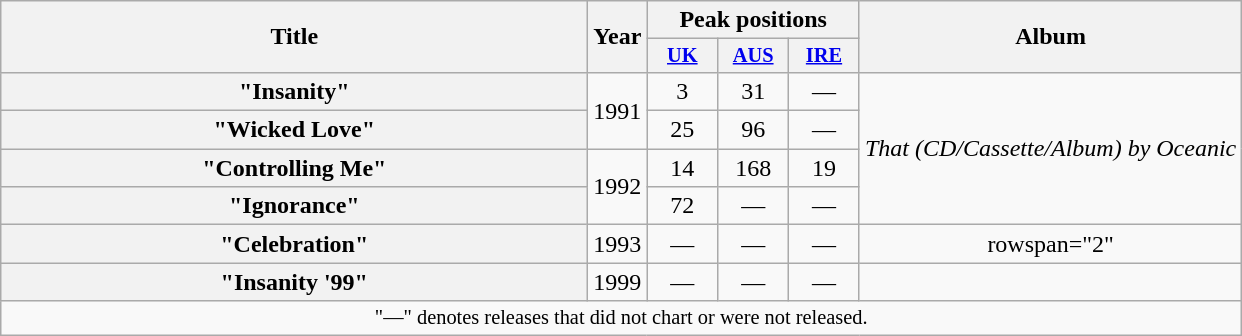<table class="wikitable plainrowheaders" style="text-align:center;">
<tr>
<th rowspan="2" style="width:24em;">Title</th>
<th rowspan="2">Year</th>
<th colspan="3">Peak positions</th>
<th rowspan="2">Album</th>
</tr>
<tr>
<th scope="col" style="width:3em; font-size:85%"><a href='#'>UK</a><br></th>
<th scope="col" style="width:3em; font-size:85%"><a href='#'>AUS</a><br></th>
<th scope="col" style="width:3em; font-size:85%"><a href='#'>IRE</a><br></th>
</tr>
<tr>
<th scope="row">"Insanity"</th>
<td rowspan="2">1991</td>
<td>3</td>
<td>31</td>
<td>—</td>
<td align="left" rowspan="4"><em>That (CD/Cassette/Album) by Oceanic</em></td>
</tr>
<tr>
<th scope="row">"Wicked Love"</th>
<td>25</td>
<td>96</td>
<td>—</td>
</tr>
<tr>
<th scope="row">"Controlling Me"</th>
<td rowspan="2">1992</td>
<td>14</td>
<td>168</td>
<td>19</td>
</tr>
<tr>
<th scope="row">"Ignorance"</th>
<td>72</td>
<td>—</td>
<td>—</td>
</tr>
<tr>
<th scope="row">"Celebration"</th>
<td>1993</td>
<td>—</td>
<td>—</td>
<td>—</td>
<td>rowspan="2" </td>
</tr>
<tr>
<th scope="row">"Insanity '99"</th>
<td>1999</td>
<td>—</td>
<td>—</td>
<td>—</td>
</tr>
<tr>
<td colspan="12" style="font-size:85%">"—" denotes releases that did not chart or were not released.</td>
</tr>
</table>
